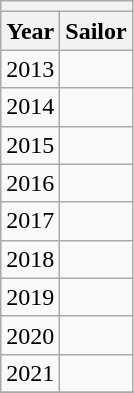<table class="sortable wikitable">
<tr>
<th colspan="2"></th>
</tr>
<tr>
<th>Year</th>
<th>Sailor</th>
</tr>
<tr>
<td>2013</td>
<td></td>
</tr>
<tr>
<td>2014</td>
<td></td>
</tr>
<tr>
<td>2015</td>
<td></td>
</tr>
<tr>
<td>2016</td>
<td></td>
</tr>
<tr>
<td>2017</td>
<td></td>
</tr>
<tr>
<td>2018</td>
<td></td>
</tr>
<tr>
<td>2019</td>
<td></td>
</tr>
<tr>
<td>2020</td>
<td></td>
</tr>
<tr>
<td>2021</td>
<td></td>
</tr>
<tr>
</tr>
</table>
